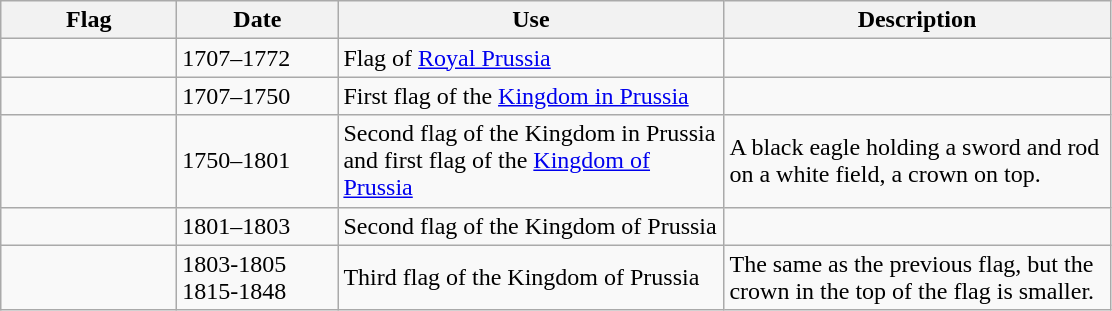<table class="wikitable">
<tr>
<th style="width:110px;">Flag</th>
<th style="width:100px;">Date</th>
<th style="width:250px;">Use</th>
<th style="width:250px;">Description</th>
</tr>
<tr>
<td></td>
<td>1707–1772</td>
<td>Flag of <a href='#'>Royal Prussia</a></td>
<td></td>
</tr>
<tr>
<td></td>
<td>1707–1750</td>
<td>First flag of the <a href='#'>Kingdom in Prussia</a></td>
<td></td>
</tr>
<tr>
<td></td>
<td>1750–1801</td>
<td>Second flag of the Kingdom in Prussia and first flag of the <a href='#'>Kingdom of Prussia</a></td>
<td>A black eagle holding a sword and rod on a white field, a crown on top.</td>
</tr>
<tr>
<td></td>
<td>1801–1803</td>
<td>Second flag of the Kingdom of Prussia</td>
<td></td>
</tr>
<tr>
<td></td>
<td>1803-1805<br>1815-1848</td>
<td>Third flag of the Kingdom of Prussia</td>
<td>The same as the previous flag, but the crown in the top of the flag is smaller.</td>
</tr>
</table>
